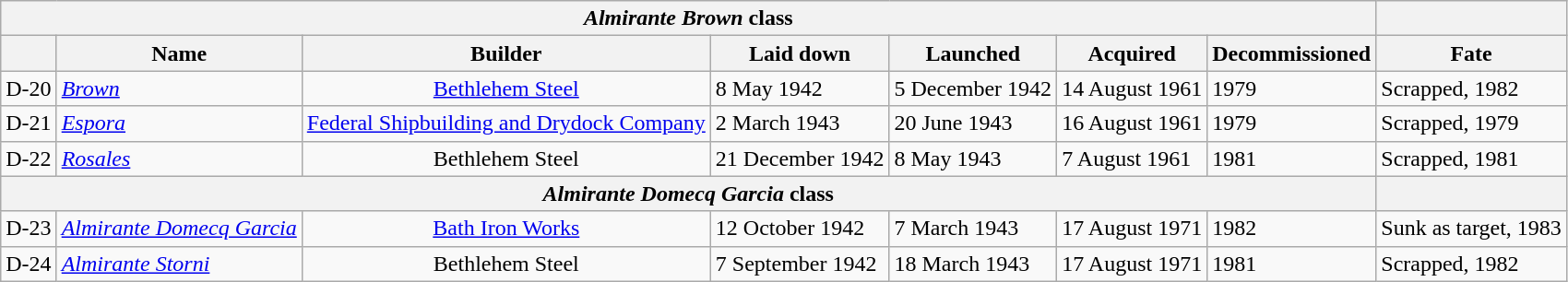<table class="wikitable">
<tr>
<th colspan="7"><em>Almirante Brown</em> class</th>
<th></th>
</tr>
<tr>
<th></th>
<th>Name</th>
<th>Builder</th>
<th>Laid down</th>
<th>Launched</th>
<th>Acquired</th>
<th>Decommissioned</th>
<th>Fate</th>
</tr>
<tr>
<td>D-20</td>
<td><em><a href='#'>Brown</a></em></td>
<td align="center"><a href='#'>Bethlehem Steel</a></td>
<td>8 May 1942</td>
<td>5 December 1942</td>
<td>14 August 1961</td>
<td>1979</td>
<td>Scrapped, 1982</td>
</tr>
<tr>
<td>D-21</td>
<td><em><a href='#'>Espora</a></em></td>
<td align="center"><a href='#'>Federal Shipbuilding and Drydock Company</a></td>
<td>2 March 1943</td>
<td>20 June 1943</td>
<td>16 August 1961</td>
<td>1979</td>
<td>Scrapped, 1979</td>
</tr>
<tr>
<td>D-22</td>
<td><em><a href='#'>Rosales</a></em></td>
<td align="center">Bethlehem Steel</td>
<td>21 December 1942</td>
<td>8 May 1943</td>
<td>7 August 1961</td>
<td>1981</td>
<td>Scrapped, 1981</td>
</tr>
<tr>
<th colspan="7"><em>Almirante Domecq Garcia</em> class</th>
<th></th>
</tr>
<tr>
<td>D-23</td>
<td><em><a href='#'>Almirante Domecq Garcia</a></em></td>
<td align="center"><a href='#'>Bath Iron Works</a></td>
<td>12 October 1942</td>
<td>7 March 1943</td>
<td>17 August 1971</td>
<td>1982</td>
<td>Sunk as target, 1983</td>
</tr>
<tr>
<td>D-24</td>
<td><em><a href='#'>Almirante Storni</a></em></td>
<td align="center">Bethlehem Steel</td>
<td>7 September 1942</td>
<td>18 March 1943</td>
<td>17 August 1971</td>
<td>1981</td>
<td>Scrapped, 1982</td>
</tr>
</table>
